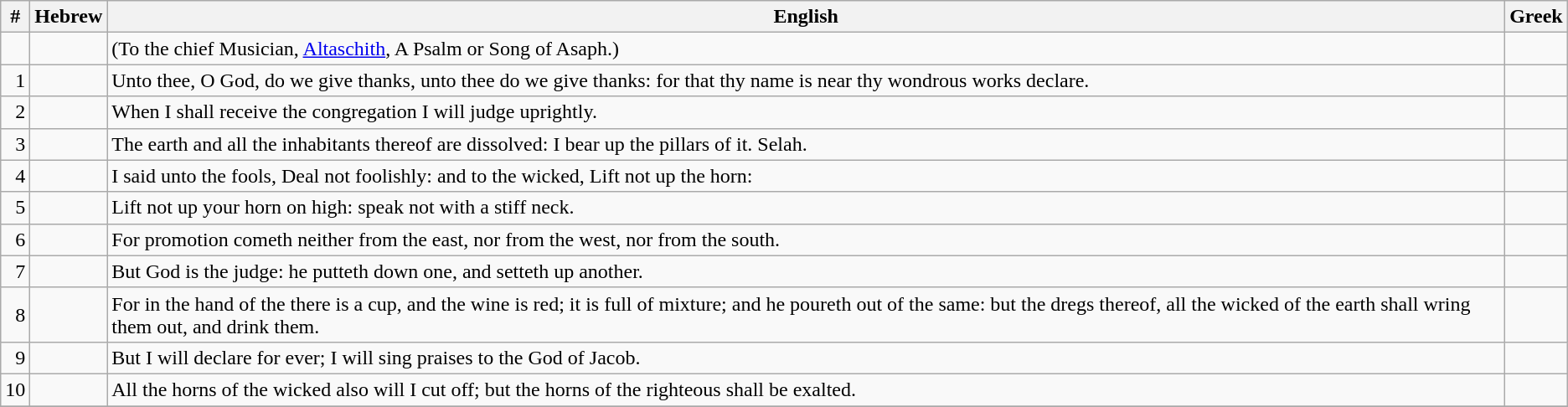<table class=wikitable>
<tr>
<th>#</th>
<th>Hebrew</th>
<th>English</th>
<th>Greek</th>
</tr>
<tr>
<td style="text-align:right"></td>
<td style="text-align:right"></td>
<td>(To the chief Musician, <a href='#'>Altaschith</a>, A Psalm or Song of Asaph.)</td>
<td></td>
</tr>
<tr>
<td style="text-align:right">1</td>
<td style="text-align:right"></td>
<td>Unto thee, O God, do we give thanks, unto thee do we give thanks: for that thy name is near thy wondrous works declare.</td>
<td></td>
</tr>
<tr>
<td style="text-align:right">2</td>
<td style="text-align:right"></td>
<td>When I shall receive the congregation I will judge uprightly.</td>
<td></td>
</tr>
<tr>
<td style="text-align:right">3</td>
<td style="text-align:right"></td>
<td>The earth and all the inhabitants thereof are dissolved: I bear up the pillars of it. Selah.</td>
<td></td>
</tr>
<tr>
<td style="text-align:right">4</td>
<td style="text-align:right"></td>
<td>I said unto the fools, Deal not foolishly: and to the wicked, Lift not up the horn:</td>
<td></td>
</tr>
<tr>
<td style="text-align:right">5</td>
<td style="text-align:right"></td>
<td>Lift not up your horn on high: speak not with a stiff neck.</td>
<td></td>
</tr>
<tr>
<td style="text-align:right">6</td>
<td style="text-align:right"></td>
<td>For promotion cometh neither from the east, nor from the west, nor from the south.</td>
<td></td>
</tr>
<tr>
<td style="text-align:right">7</td>
<td style="text-align:right"></td>
<td>But God is the judge: he putteth down one, and setteth up another.</td>
<td></td>
</tr>
<tr>
<td style="text-align:right">8</td>
<td style="text-align:right"></td>
<td>For in the hand of the  there is a cup, and the wine is red; it is full of mixture; and he poureth out of the same: but the dregs thereof, all the wicked of the earth shall wring them out, and drink them.</td>
<td></td>
</tr>
<tr>
<td style="text-align:right">9</td>
<td style="text-align:right"></td>
<td>But I will declare for ever; I will sing praises to the God of Jacob.</td>
<td></td>
</tr>
<tr>
<td style="text-align:right">10</td>
<td style="text-align:right"></td>
<td>All the horns of the wicked also will I cut off; but the horns of the righteous shall be exalted.</td>
<td></td>
</tr>
<tr>
</tr>
</table>
